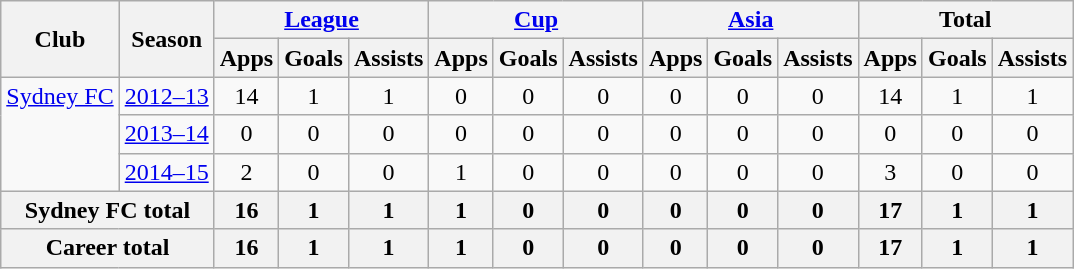<table class="wikitable" border="1" style="font-size:100%; text-align: center;">
<tr>
<th rowspan="2">Club</th>
<th rowspan="2">Season</th>
<th colspan="3"><a href='#'>League</a></th>
<th colspan="3"><a href='#'>Cup</a></th>
<th colspan="3"><a href='#'>Asia</a></th>
<th colspan="3">Total</th>
</tr>
<tr>
<th>Apps</th>
<th>Goals</th>
<th>Assists</th>
<th>Apps</th>
<th>Goals</th>
<th>Assists</th>
<th>Apps</th>
<th>Goals</th>
<th>Assists</th>
<th>Apps</th>
<th>Goals</th>
<th>Assists</th>
</tr>
<tr>
<td rowspan="3" valign="top"><a href='#'>Sydney FC</a></td>
<td><a href='#'>2012–13</a></td>
<td>14</td>
<td>1</td>
<td>1</td>
<td>0</td>
<td>0</td>
<td>0</td>
<td>0</td>
<td>0</td>
<td>0</td>
<td>14</td>
<td>1</td>
<td>1</td>
</tr>
<tr>
<td><a href='#'>2013–14</a></td>
<td>0</td>
<td>0</td>
<td>0</td>
<td>0</td>
<td>0</td>
<td>0</td>
<td>0</td>
<td>0</td>
<td>0</td>
<td>0</td>
<td>0</td>
<td>0</td>
</tr>
<tr>
<td><a href='#'>2014–15</a></td>
<td>2</td>
<td>0</td>
<td>0</td>
<td>1</td>
<td>0</td>
<td>0</td>
<td>0</td>
<td>0</td>
<td>0</td>
<td>3</td>
<td>0</td>
<td>0</td>
</tr>
<tr>
<th colspan="2">Sydney FC total</th>
<th>16</th>
<th>1</th>
<th>1</th>
<th>1</th>
<th>0</th>
<th>0</th>
<th>0</th>
<th>0</th>
<th>0</th>
<th>17</th>
<th>1</th>
<th>1</th>
</tr>
<tr>
<th colspan="2">Career total</th>
<th>16</th>
<th>1</th>
<th>1</th>
<th>1</th>
<th>0</th>
<th>0</th>
<th>0</th>
<th>0</th>
<th>0</th>
<th>17</th>
<th>1</th>
<th>1</th>
</tr>
</table>
